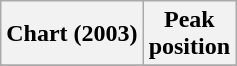<table class="wikitable">
<tr>
<th>Chart (2003)</th>
<th>Peak <br> position</th>
</tr>
<tr>
</tr>
</table>
